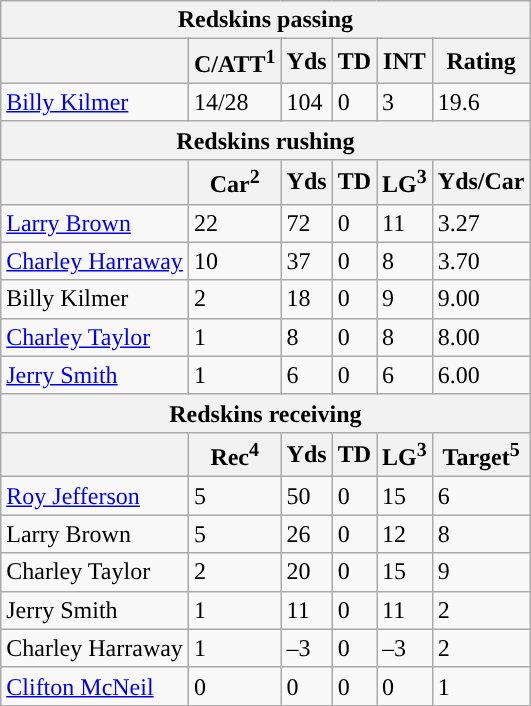<table class="wikitable">
<tr>
<th colspan="6">Redskins passing</th>
</tr>
<tr>
<th></th>
<th>C/ATT<sup>1</sup></th>
<th>Yds</th>
<th>TD</th>
<th>INT</th>
<th>Rating</th>
</tr>
<tr>
<td><a href='#'>Billy Kilmer</a></td>
<td>14/28</td>
<td>104</td>
<td>0</td>
<td>3</td>
<td>19.6</td>
</tr>
<tr>
<th colspan="6">Redskins rushing</th>
</tr>
<tr>
<th></th>
<th>Car<sup>2</sup></th>
<th>Yds</th>
<th>TD</th>
<th>LG<sup>3</sup></th>
<th>Yds/Car</th>
</tr>
<tr>
<td><a href='#'>Larry Brown</a></td>
<td>22</td>
<td>72</td>
<td>0</td>
<td>11</td>
<td>3.27</td>
</tr>
<tr>
<td><a href='#'>Charley Harraway</a></td>
<td>10</td>
<td>37</td>
<td>0</td>
<td>8</td>
<td>3.70</td>
</tr>
<tr>
<td>Billy Kilmer</td>
<td>2</td>
<td>18</td>
<td>0</td>
<td>9</td>
<td>9.00</td>
</tr>
<tr>
<td><a href='#'>Charley Taylor</a></td>
<td>1</td>
<td>8</td>
<td>0</td>
<td>8</td>
<td>8.00</td>
</tr>
<tr>
<td><a href='#'>Jerry Smith</a></td>
<td>1</td>
<td>6</td>
<td>0</td>
<td>6</td>
<td>6.00</td>
</tr>
<tr>
<th colspan="6">Redskins receiving</th>
</tr>
<tr>
<th></th>
<th>Rec<sup>4</sup></th>
<th>Yds</th>
<th>TD</th>
<th>LG<sup>3</sup></th>
<th>Target<sup>5</sup></th>
</tr>
<tr>
<td><a href='#'>Roy Jefferson</a></td>
<td>5</td>
<td>50</td>
<td>0</td>
<td>15</td>
<td>6</td>
</tr>
<tr>
<td>Larry Brown</td>
<td>5</td>
<td>26</td>
<td>0</td>
<td>12</td>
<td>8</td>
</tr>
<tr>
<td>Charley Taylor</td>
<td>2</td>
<td>20</td>
<td>0</td>
<td>15</td>
<td>9</td>
</tr>
<tr>
<td>Jerry Smith</td>
<td>1</td>
<td>11</td>
<td>0</td>
<td>11</td>
<td>2</td>
</tr>
<tr>
<td>Charley Harraway</td>
<td>1</td>
<td>–3</td>
<td>0</td>
<td>–3</td>
<td>2</td>
</tr>
<tr>
<td><a href='#'>Clifton McNeil</a></td>
<td>0</td>
<td>0</td>
<td>0</td>
<td>0</td>
<td>1</td>
</tr>
</table>
